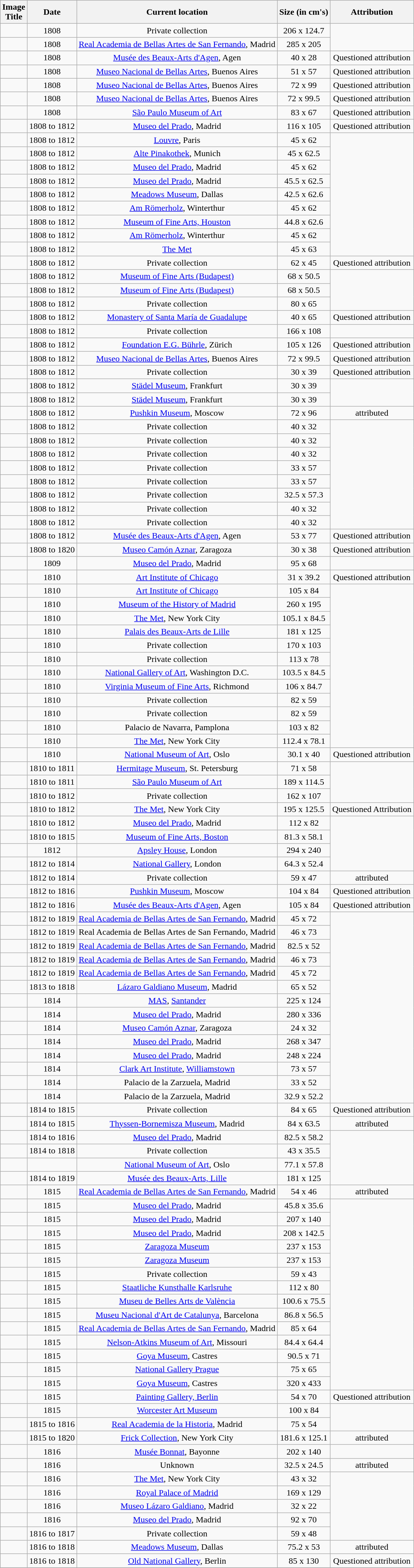<table class="wikitable sortable" style="text-align: center">
<tr>
<th>Image<br>Title</th>
<th>Date</th>
<th>Current location</th>
<th>Size (in cm's)</th>
<th>Attribution</th>
</tr>
<tr>
<td></td>
<td>1808</td>
<td>Private collection</td>
<td>206 x 124.7</td>
</tr>
<tr>
<td></td>
<td>1808</td>
<td><a href='#'>Real Academia de Bellas Artes de San Fernando</a>, Madrid</td>
<td>285 x 205</td>
</tr>
<tr>
<td></td>
<td>1808</td>
<td><a href='#'>Musée des Beaux-Arts d'Agen</a>, Agen</td>
<td>40 x 28</td>
<td>Questioned attribution</td>
</tr>
<tr>
<td></td>
<td>1808</td>
<td><a href='#'>Museo Nacional de Bellas Artes</a>, Buenos Aires</td>
<td>51 x 57</td>
<td>Questioned attribution</td>
</tr>
<tr>
<td></td>
<td>1808</td>
<td><a href='#'>Museo Nacional de Bellas Artes</a>, Buenos Aires</td>
<td>72 x 99</td>
<td>Questioned attribution</td>
</tr>
<tr>
<td></td>
<td>1808</td>
<td><a href='#'>Museo Nacional de Bellas Artes</a>, Buenos Aires</td>
<td>72 x 99.5</td>
<td>Questioned attribution</td>
</tr>
<tr>
<td></td>
<td>1808</td>
<td><a href='#'>São Paulo Museum of Art</a></td>
<td>83 x 67</td>
<td>Questioned attribution</td>
</tr>
<tr>
<td></td>
<td> 1808 to 1812</td>
<td><a href='#'>Museo del Prado</a>, Madrid</td>
<td>116 x 105</td>
<td>Questioned attribution</td>
</tr>
<tr>
<td></td>
<td>1808 to 1812</td>
<td><a href='#'>Louvre</a>, Paris</td>
<td>45 x 62</td>
</tr>
<tr>
<td></td>
<td>1808 to 1812</td>
<td><a href='#'>Alte Pinakothek</a>, Munich</td>
<td>45 x 62.5</td>
</tr>
<tr>
<td></td>
<td>1808 to 1812</td>
<td><a href='#'>Museo del Prado</a>, Madrid</td>
<td>45 x 62</td>
</tr>
<tr>
<td></td>
<td>1808 to 1812</td>
<td><a href='#'>Museo del Prado</a>, Madrid</td>
<td>45.5 x 62.5</td>
</tr>
<tr>
<td></td>
<td>1808 to 1812</td>
<td><a href='#'>Meadows Museum</a>, Dallas</td>
<td>42.5 x 62.6</td>
</tr>
<tr>
<td></td>
<td>1808 to 1812</td>
<td><a href='#'>Am Römerholz</a>, Winterthur</td>
<td>45 x 62</td>
</tr>
<tr>
<td></td>
<td>1808 to 1812</td>
<td><a href='#'>Museum of Fine Arts, Houston</a></td>
<td>44.8 x 62.6</td>
</tr>
<tr>
<td></td>
<td>1808 to 1812</td>
<td><a href='#'>Am Römerholz</a>, Winterthur</td>
<td>45 x 62</td>
</tr>
<tr>
<td></td>
<td>1808 to 1812</td>
<td><a href='#'>The Met</a></td>
<td>45 x 63</td>
</tr>
<tr>
<td></td>
<td>1808 to 1812</td>
<td>Private collection</td>
<td>62 x 45</td>
<td>Questioned attribution</td>
</tr>
<tr>
<td></td>
<td>1808 to 1812</td>
<td><a href='#'>Museum of Fine Arts (Budapest)</a></td>
<td>68 x 50.5</td>
</tr>
<tr>
<td></td>
<td>1808 to 1812</td>
<td><a href='#'>Museum of Fine Arts (Budapest)</a></td>
<td>68 x 50.5</td>
</tr>
<tr>
<td></td>
<td>1808 to 1812</td>
<td>Private collection</td>
<td>80 x 65</td>
</tr>
<tr>
<td></td>
<td>1808 to 1812</td>
<td><a href='#'>Monastery of Santa María de Guadalupe</a></td>
<td>40 x 65</td>
<td>Questioned attribution</td>
</tr>
<tr>
<td></td>
<td>1808 to 1812</td>
<td>Private collection</td>
<td>166 x 108</td>
</tr>
<tr>
<td></td>
<td>1808 to 1812</td>
<td><a href='#'>Foundation E.G. Bührle</a>, Zürich</td>
<td>105 x 126</td>
<td>Questioned attribution</td>
</tr>
<tr>
<td></td>
<td>1808 to 1812</td>
<td><a href='#'>Museo Nacional de Bellas Artes</a>, Buenos Aires</td>
<td>72 x 99.5</td>
<td>Questioned attribution</td>
</tr>
<tr>
<td></td>
<td>1808 to 1812</td>
<td>Private collection</td>
<td>30 x 39</td>
<td>Questioned attribution</td>
</tr>
<tr>
<td></td>
<td>1808 to 1812</td>
<td><a href='#'>Städel Museum</a>, Frankfurt</td>
<td>30 x 39</td>
</tr>
<tr>
<td></td>
<td>1808 to 1812</td>
<td><a href='#'>Städel Museum</a>, Frankfurt</td>
<td>30 x 39</td>
</tr>
<tr>
<td></td>
<td>1808 to 1812</td>
<td><a href='#'>Pushkin Museum</a>, Moscow</td>
<td>72 x 96</td>
<td>attributed</td>
</tr>
<tr>
<td></td>
<td>1808 to 1812</td>
<td>Private collection</td>
<td>40 x 32</td>
</tr>
<tr>
<td></td>
<td>1808 to 1812</td>
<td>Private collection</td>
<td>40 x 32</td>
</tr>
<tr>
<td></td>
<td>1808 to 1812</td>
<td>Private collection</td>
<td>40 x 32</td>
</tr>
<tr>
<td></td>
<td>1808 to 1812</td>
<td>Private collection</td>
<td>33 x 57</td>
</tr>
<tr>
<td></td>
<td>1808 to 1812</td>
<td>Private collection</td>
<td>33 x 57</td>
</tr>
<tr>
<td></td>
<td>1808 to 1812</td>
<td>Private collection</td>
<td>32.5 x 57.3</td>
</tr>
<tr>
<td></td>
<td>1808 to 1812</td>
<td>Private collection</td>
<td>40 x 32</td>
</tr>
<tr>
<td></td>
<td>1808 to 1812</td>
<td>Private collection</td>
<td>40 x 32</td>
</tr>
<tr>
<td></td>
<td>1808 to 1812</td>
<td><a href='#'>Musée des Beaux-Arts d'Agen</a>, Agen</td>
<td>53 x 77</td>
<td>Questioned attribution</td>
</tr>
<tr>
<td></td>
<td>1808 to 1820</td>
<td><a href='#'>Museo Camón Aznar</a>, Zaragoza</td>
<td>30 x 38</td>
<td>Questioned attribution</td>
</tr>
<tr>
<td></td>
<td>1809</td>
<td><a href='#'>Museo del Prado</a>, Madrid</td>
<td>95 x 68</td>
</tr>
<tr>
<td></td>
<td> 1810</td>
<td><a href='#'>Art Institute of Chicago</a></td>
<td>31 x 39.2</td>
<td>Questioned attribution</td>
</tr>
<tr>
<td></td>
<td> 1810</td>
<td><a href='#'>Art Institute of Chicago</a></td>
<td>105 x 84</td>
</tr>
<tr>
<td></td>
<td>1810</td>
<td><a href='#'>Museum of the History of Madrid</a></td>
<td>260 x 195</td>
</tr>
<tr>
<td></td>
<td> 1810</td>
<td><a href='#'>The Met</a>, New York City</td>
<td>105.1 x 84.5</td>
</tr>
<tr>
<td></td>
<td>1810</td>
<td><a href='#'>Palais des Beaux-Arts de Lille</a></td>
<td>181 x 125</td>
</tr>
<tr>
<td></td>
<td>1810</td>
<td>Private collection</td>
<td>170 x 103</td>
</tr>
<tr>
<td></td>
<td>1810</td>
<td>Private collection</td>
<td>113 x 78</td>
</tr>
<tr>
<td></td>
<td>1810</td>
<td><a href='#'>National Gallery of Art</a>, Washington D.C.</td>
<td>103.5 x 84.5</td>
</tr>
<tr>
<td></td>
<td>1810</td>
<td><a href='#'>Virginia Museum of Fine Arts</a>, Richmond</td>
<td>106 x 84.7</td>
</tr>
<tr>
<td></td>
<td>1810</td>
<td>Private collection</td>
<td>82 x 59</td>
</tr>
<tr>
<td></td>
<td>1810</td>
<td>Private collection</td>
<td>82 x 59</td>
</tr>
<tr>
<td></td>
<td>1810</td>
<td>Palacio de Navarra, Pamplona</td>
<td>103 x 82</td>
</tr>
<tr>
<td></td>
<td>1810</td>
<td><a href='#'>The Met</a>, New York City</td>
<td>112.4 x 78.1</td>
</tr>
<tr>
<td></td>
<td>1810<br></td>
<td><a href='#'>National Museum of Art</a>, Oslo</td>
<td>30.1 x 40</td>
<td>Questioned attribution</td>
</tr>
<tr>
<td></td>
<td>1810 to 1811</td>
<td><a href='#'>Hermitage Museum</a>, St. Petersburg</td>
<td>71 x 58</td>
</tr>
<tr>
<td></td>
<td>1810 to 1811</td>
<td><a href='#'>São Paulo Museum of Art</a></td>
<td>189 x 114.5</td>
</tr>
<tr>
<td></td>
<td>1810 to 1812</td>
<td>Private collection</td>
<td>162 x 107</td>
</tr>
<tr>
<td></td>
<td>1810 to 1812</td>
<td><a href='#'>The Met</a>, New York City</td>
<td>195 x 125.5</td>
<td>Questioned Attribution</td>
</tr>
<tr>
<td></td>
<td>1810 to 1812</td>
<td><a href='#'>Museo del Prado</a>, Madrid</td>
<td>112 x 82</td>
</tr>
<tr>
<td></td>
<td>1810 to 1815<br></td>
<td><a href='#'>Museum of Fine Arts, Boston</a></td>
<td>81.3 x 58.1</td>
</tr>
<tr>
<td></td>
<td>1812</td>
<td><a href='#'>Apsley House</a>, London</td>
<td>294 x 240</td>
</tr>
<tr>
<td></td>
<td>1812 to 1814</td>
<td><a href='#'>National Gallery</a>, London</td>
<td>64.3 x 52.4</td>
</tr>
<tr>
<td></td>
<td> 1812 to 1814</td>
<td>Private collection</td>
<td>59 x 47</td>
<td>attributed</td>
</tr>
<tr>
<td></td>
<td>1812 to 1816</td>
<td><a href='#'>Pushkin Museum</a>, Moscow</td>
<td>104 x 84</td>
<td>Questioned attribution</td>
</tr>
<tr>
<td></td>
<td>1812 to 1816</td>
<td><a href='#'>Musée des Beaux-Arts d'Agen</a>, Agen</td>
<td>105 x 84</td>
<td>Questioned attribution</td>
</tr>
<tr>
<td></td>
<td>1812 to 1819</td>
<td><a href='#'>Real Academia de Bellas Artes de San Fernando</a>, Madrid</td>
<td>45 x 72</td>
</tr>
<tr>
<td></td>
<td> 1812 to 1819</td>
<td>Real Academia de Bellas Artes de San Fernando, Madrid</td>
<td>46 x 73</td>
</tr>
<tr>
<td></td>
<td>1812 to 1819</td>
<td><a href='#'>Real Academia de Bellas Artes de San Fernando</a>, Madrid</td>
<td>82.5 x 52</td>
</tr>
<tr>
<td></td>
<td>1812 to 1819</td>
<td><a href='#'>Real Academia de Bellas Artes de San Fernando</a>, Madrid</td>
<td>46 x 73</td>
</tr>
<tr>
<td></td>
<td>1812 to 1819</td>
<td><a href='#'>Real Academia de Bellas Artes de San Fernando</a>, Madrid</td>
<td>45 x 72</td>
</tr>
<tr>
<td></td>
<td>1813 to 1818</td>
<td><a href='#'>Lázaro Galdiano Museum</a>, Madrid</td>
<td>65 x 52</td>
</tr>
<tr>
<td></td>
<td>1814</td>
<td><a href='#'>MAS</a>, <a href='#'>Santander</a></td>
<td>225 x 124</td>
</tr>
<tr>
<td></td>
<td>1814<br></td>
<td><a href='#'>Museo del Prado</a>, Madrid</td>
<td>280 x 336</td>
</tr>
<tr>
<td></td>
<td>1814</td>
<td><a href='#'>Museo Camón Aznar</a>, Zaragoza</td>
<td>24 x 32</td>
</tr>
<tr>
<td></td>
<td>1814<br></td>
<td><a href='#'>Museo del Prado</a>, Madrid</td>
<td>268 x 347</td>
</tr>
<tr>
<td></td>
<td>1814</td>
<td><a href='#'>Museo del Prado</a>, Madrid</td>
<td>248 x 224</td>
</tr>
<tr>
<td></td>
<td>1814</td>
<td><a href='#'>Clark Art Institute</a>, <a href='#'>Williamstown</a></td>
<td>73 x 57</td>
</tr>
<tr>
<td></td>
<td>1814</td>
<td>Palacio de la Zarzuela, Madrid</td>
<td>33 x 52</td>
</tr>
<tr>
<td></td>
<td>1814</td>
<td>Palacio de la Zarzuela, Madrid</td>
<td>32.9 x 52.2</td>
</tr>
<tr>
<td></td>
<td>1814 to 1815</td>
<td>Private collection</td>
<td>84 x 65</td>
<td>Questioned attribution</td>
</tr>
<tr>
<td></td>
<td>1814 to 1815</td>
<td><a href='#'>Thyssen-Bornemisza Museum</a>, Madrid</td>
<td>84 x 63.5</td>
<td>attributed</td>
</tr>
<tr>
<td></td>
<td>1814 to 1816</td>
<td><a href='#'>Museo del Prado</a>, Madrid</td>
<td>82.5 x 58.2</td>
</tr>
<tr>
<td></td>
<td>1814 to 1818<br></td>
<td>Private collection</td>
<td>43 x 35.5</td>
</tr>
<tr>
<td></td>
<td></td>
<td><a href='#'>National Museum of Art</a>, Oslo</td>
<td>77.1 x 57.8</td>
</tr>
<tr>
<td></td>
<td> 1814 to 1819</td>
<td><a href='#'>Musée des Beaux-Arts, Lille</a></td>
<td>181 x 125</td>
</tr>
<tr>
<td></td>
<td>1815</td>
<td><a href='#'>Real Academia de Bellas Artes de San Fernando</a>, Madrid</td>
<td>54 x 46</td>
<td>attributed</td>
</tr>
<tr>
<td></td>
<td>1815</td>
<td><a href='#'>Museo del Prado</a>, Madrid</td>
<td>45.8 x 35.6</td>
</tr>
<tr>
<td></td>
<td> 1815</td>
<td><a href='#'>Museo del Prado</a>, Madrid</td>
<td>207 x 140</td>
</tr>
<tr>
<td></td>
<td>1815</td>
<td><a href='#'>Museo del Prado</a>, Madrid</td>
<td>208 x 142.5</td>
</tr>
<tr>
<td></td>
<td>1815</td>
<td><a href='#'>Zaragoza Museum</a></td>
<td>237 x 153</td>
</tr>
<tr>
<td></td>
<td>1815</td>
<td><a href='#'>Zaragoza Museum</a></td>
<td>237 x 153</td>
</tr>
<tr>
<td></td>
<td>1815</td>
<td>Private collection</td>
<td>59 x 43</td>
</tr>
<tr>
<td></td>
<td>1815</td>
<td><a href='#'>Staatliche Kunsthalle Karlsruhe</a></td>
<td>112 x 80</td>
</tr>
<tr>
<td></td>
<td>1815</td>
<td><a href='#'>Museu de Belles Arts de València</a></td>
<td>100.6 x 75.5</td>
</tr>
<tr>
<td></td>
<td>1815</td>
<td><a href='#'>Museu Nacional d'Art de Catalunya</a>, Barcelona</td>
<td>86.8 x 56.5</td>
</tr>
<tr>
<td></td>
<td>1815</td>
<td><a href='#'>Real Academia de Bellas Artes de San Fernando</a>, Madrid</td>
<td>85 x 64</td>
</tr>
<tr>
<td></td>
<td>1815</td>
<td><a href='#'>Nelson-Atkins Museum of Art</a>, Missouri</td>
<td>84.4 x 64.4</td>
</tr>
<tr>
<td></td>
<td>1815</td>
<td><a href='#'>Goya Museum</a>, Castres</td>
<td>90.5 x 71</td>
</tr>
<tr>
<td></td>
<td>1815</td>
<td><a href='#'>National Gallery Prague</a></td>
<td>75 x 65</td>
</tr>
<tr>
<td></td>
<td>1815</td>
<td><a href='#'>Goya Museum</a>, Castres</td>
<td>320 x 433</td>
</tr>
<tr>
<td></td>
<td>1815</td>
<td><a href='#'>Painting Gallery, Berlin</a></td>
<td>54 x 70</td>
<td>Questioned attribution</td>
</tr>
<tr>
<td></td>
<td>1815</td>
<td><a href='#'>Worcester Art Museum</a></td>
<td>100 x 84</td>
</tr>
<tr>
<td></td>
<td>1815 to 1816</td>
<td><a href='#'>Real Academia de la Historia</a>, Madrid</td>
<td>75 x 54</td>
</tr>
<tr>
<td></td>
<td> 1815 to 1820</td>
<td><a href='#'>Frick Collection</a>, New York City</td>
<td>181.6 x 125.1</td>
<td>attributed</td>
</tr>
<tr>
<td></td>
<td>1816</td>
<td><a href='#'>Musée Bonnat</a>, Bayonne</td>
<td>202 x 140</td>
</tr>
<tr>
<td></td>
<td>1816</td>
<td>Unknown</td>
<td>32.5 x 24.5</td>
<td>attributed</td>
</tr>
<tr>
<td></td>
<td>1816</td>
<td><a href='#'>The Met</a>, New York City</td>
<td>43 x 32</td>
</tr>
<tr>
<td></td>
<td>1816</td>
<td><a href='#'>Royal Palace of Madrid</a></td>
<td>169 x 129</td>
</tr>
<tr>
<td></td>
<td>1816</td>
<td><a href='#'>Museo Lázaro Galdiano</a>, Madrid</td>
<td>32 x 22</td>
</tr>
<tr>
<td></td>
<td>1816</td>
<td><a href='#'>Museo del Prado</a>, Madrid</td>
<td>92 x 70</td>
</tr>
<tr>
<td></td>
<td>1816 to 1817</td>
<td>Private collection</td>
<td>59 x 48</td>
</tr>
<tr>
<td></td>
<td>1816 to 1818</td>
<td><a href='#'>Meadows Museum</a>, Dallas</td>
<td>75.2 x 53</td>
<td>attributed</td>
</tr>
<tr>
<td></td>
<td>1816 to 1818</td>
<td><a href='#'>Old National Gallery</a>, Berlin</td>
<td>85 x 130</td>
<td>Questioned attribution</td>
</tr>
<tr>
</tr>
</table>
